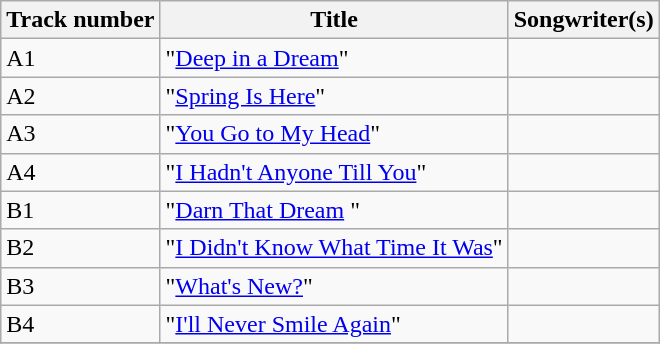<table class="wikitable">
<tr>
<th>Track number</th>
<th>Title</th>
<th>Songwriter(s)</th>
</tr>
<tr>
<td>A1</td>
<td>"<a href='#'>Deep in a Dream</a>"</td>
<td></td>
</tr>
<tr>
<td>A2</td>
<td>"<a href='#'>Spring Is Here</a>"</td>
<td></td>
</tr>
<tr>
<td>A3</td>
<td>"<a href='#'>You Go to My Head</a>"</td>
<td></td>
</tr>
<tr>
<td>A4</td>
<td>"<a href='#'>I Hadn't Anyone Till You</a>"</td>
<td></td>
</tr>
<tr>
<td>B1</td>
<td>"<a href='#'>Darn That Dream</a> "</td>
<td></td>
</tr>
<tr>
<td>B2</td>
<td>"<a href='#'>I Didn't Know What Time It Was</a>"</td>
<td></td>
</tr>
<tr>
<td>B3</td>
<td>"<a href='#'>What's New?</a>"</td>
<td></td>
</tr>
<tr>
<td>B4</td>
<td>"<a href='#'>I'll Never Smile Again</a>"</td>
<td></td>
</tr>
<tr>
</tr>
</table>
